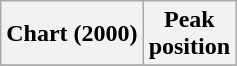<table class="wikitable plainrowheaders" style="text-align:center">
<tr>
<th scope="col">Chart (2000)</th>
<th scope="col">Peak<br>position</th>
</tr>
<tr>
</tr>
</table>
